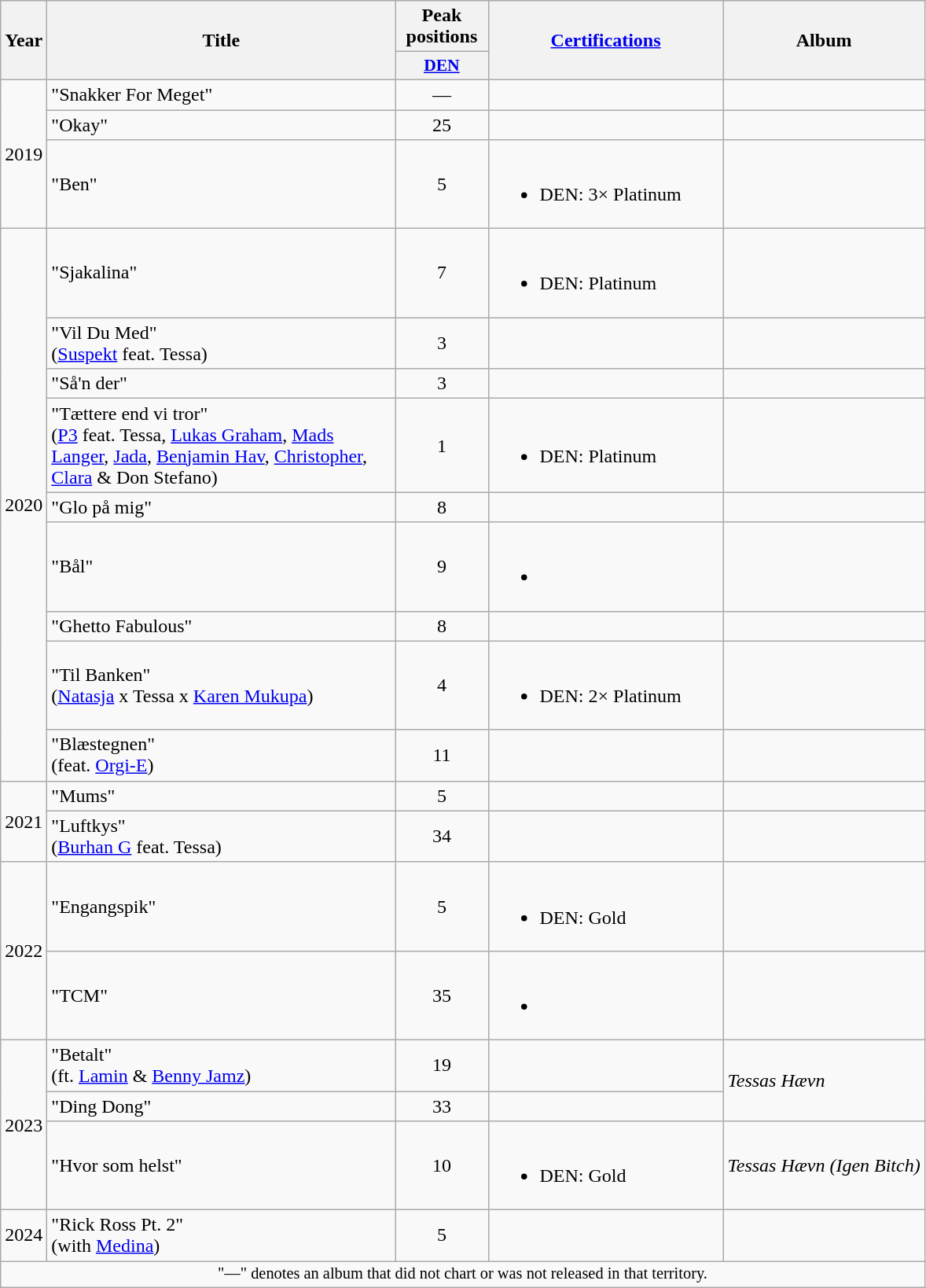<table class="wikitable plainrowheaders" style="text-align:left;" border="1">
<tr>
<th scope="col" rowspan="2">Year</th>
<th scope="col" rowspan="2" style="width:18em;">Title</th>
<th scope="col" colspan="1">Peak positions</th>
<th scope="col" rowspan="2" style="width:12em;"><a href='#'>Certifications</a></th>
<th scope="col" rowspan="2">Album</th>
</tr>
<tr>
<th scope="col" style="width:5em;font-size:90%;"><a href='#'>DEN</a><br></th>
</tr>
<tr>
<td rowspan="3">2019</td>
<td>"Snakker For Meget"</td>
<td style="text-align:center;">—</td>
<td></td>
<td style="text-align:center;"></td>
</tr>
<tr>
<td>"Okay"</td>
<td style="text-align:center;">25</td>
<td></td>
<td></td>
</tr>
<tr>
<td>"Ben"</td>
<td style="text-align:center;">5</td>
<td><br><ul><li>DEN: 3× Platinum</li></ul></td>
<td></td>
</tr>
<tr>
<td rowspan="9">2020</td>
<td>"Sjakalina"</td>
<td style="text-align:center;">7</td>
<td><br><ul><li>DEN: Platinum</li></ul></td>
<td></td>
</tr>
<tr>
<td>"Vil Du Med"<br><span>(<a href='#'>Suspekt</a> feat. Tessa)</span></td>
<td style="text-align:center;">3</td>
<td></td>
<td></td>
</tr>
<tr>
<td>"Så'n der"</td>
<td style="text-align:center;">3</td>
<td></td>
<td></td>
</tr>
<tr>
<td>"Tættere end vi tror" <br><span>(<a href='#'>P3</a> feat. Tessa, <a href='#'>Lukas Graham</a>, <a href='#'>Mads Langer</a>, <a href='#'>Jada</a>, <a href='#'>Benjamin Hav</a>, <a href='#'>Christopher</a>, <a href='#'>Clara</a> & Don Stefano)</span></td>
<td style="text-align:center;">1</td>
<td><br><ul><li>DEN: Platinum</li></ul></td>
<td></td>
</tr>
<tr>
<td>"Glo på mig"</td>
<td style="text-align:center;">8</td>
<td></td>
<td></td>
</tr>
<tr>
<td>"Bål"</td>
<td style="text-align:center;">9</td>
<td><br><ul><li></li></ul></td>
<td></td>
</tr>
<tr>
<td>"Ghetto Fabulous"</td>
<td style="text-align:center;">8</td>
<td></td>
<td></td>
</tr>
<tr>
<td>"Til Banken"<br><span>(<a href='#'>Natasja</a> x Tessa x <a href='#'>Karen Mukupa</a>)</span></td>
<td style="text-align:center;">4</td>
<td><br><ul><li>DEN: 2× Platinum</li></ul></td>
</tr>
<tr>
<td>"Blæstegnen"<br><span>(feat. <a href='#'>Orgi-E</a>)</span></td>
<td style="text-align:center;">11</td>
<td></td>
<td></td>
</tr>
<tr>
<td rowspan="2">2021</td>
<td>"Mums"</td>
<td style="text-align:center;">5</td>
<td></td>
<td></td>
</tr>
<tr>
<td>"Luftkys" <br><span>(<a href='#'>Burhan G</a> feat. Tessa)</span></td>
<td style="text-align:center;">34</td>
<td></td>
<td></td>
</tr>
<tr>
<td rowspan="2">2022</td>
<td>"Engangspik"</td>
<td style="text-align:center;">5</td>
<td><br><ul><li>DEN: Gold</li></ul></td>
</tr>
<tr>
<td>"TCM"</td>
<td style="text-align:center;">35</td>
<td><br><ul><li></li></ul></td>
<td></td>
</tr>
<tr>
<td rowspan="3">2023</td>
<td>"Betalt"<br><span>(ft. <a href='#'>Lamin</a> & <a href='#'>Benny Jamz</a>)</span></td>
<td style="text-align:center;">19</td>
<td></td>
<td rowspan="2"><em>Tessas Hævn</em></td>
</tr>
<tr>
<td>"Ding Dong"</td>
<td style="text-align:center;">33</td>
<td></td>
</tr>
<tr>
<td>"Hvor som helst"</td>
<td style="text-align:center;">10</td>
<td><br><ul><li>DEN: Gold</li></ul></td>
<td><em>Tessas Hævn (Igen Bitch)</em></td>
</tr>
<tr>
<td>2024</td>
<td>"Rick Ross Pt. 2"<br><span>(with <a href='#'>Medina</a>)</span></td>
<td style="text-align:center;">5<br></td>
<td></td>
<td></td>
</tr>
<tr>
<td colspan="5" style="font-size:85%; text-align:center">"—" denotes an album that did not chart or was not released in that territory.</td>
</tr>
</table>
